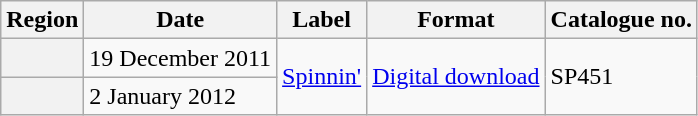<table class="wikitable plainrowheaders">
<tr>
<th scope="col">Region</th>
<th scope="col">Date</th>
<th scope="col">Label</th>
<th scope="col">Format</th>
<th scope="col">Catalogue no.</th>
</tr>
<tr>
<th scope="row"></th>
<td>19 December 2011</td>
<td rowspan="2"><a href='#'>Spinnin'</a></td>
<td rowspan="2"><a href='#'>Digital download</a></td>
<td rowspan="2">SP451</td>
</tr>
<tr>
<th scope="row"></th>
<td>2 January 2012</td>
</tr>
</table>
